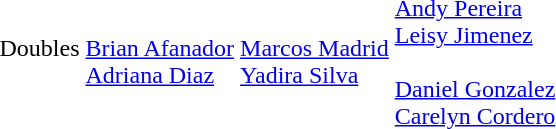<table>
<tr>
<td>Doubles</td>
<td><br><a href='#'>Brian Afanador</a><br><a href='#'>Adriana Diaz</a></td>
<td><br><a href='#'>Marcos Madrid</a><br><a href='#'>Yadira Silva</a></td>
<td><br><a href='#'>Andy Pereira</a><br><a href='#'>Leisy Jimenez</a><br><br><a href='#'>Daniel Gonzalez</a><br><a href='#'>Carelyn Cordero</a></td>
</tr>
<tr>
</tr>
</table>
